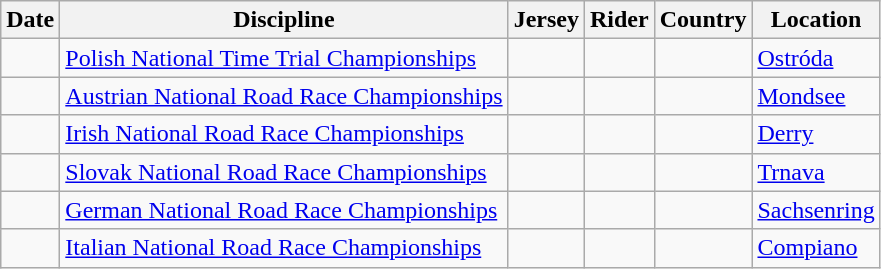<table class="wikitable">
<tr>
<th>Date</th>
<th>Discipline</th>
<th>Jersey</th>
<th>Rider</th>
<th>Country</th>
<th>Location</th>
</tr>
<tr>
<td></td>
<td><a href='#'>Polish National Time Trial Championships</a></td>
<td></td>
<td></td>
<td></td>
<td><a href='#'>Ostróda</a></td>
</tr>
<tr>
<td></td>
<td><a href='#'>Austrian National Road Race Championships</a></td>
<td></td>
<td></td>
<td></td>
<td><a href='#'>Mondsee</a></td>
</tr>
<tr>
<td></td>
<td><a href='#'>Irish National Road Race Championships</a></td>
<td></td>
<td></td>
<td></td>
<td><a href='#'>Derry</a></td>
</tr>
<tr>
<td></td>
<td><a href='#'>Slovak National Road Race Championships</a></td>
<td></td>
<td></td>
<td></td>
<td><a href='#'>Trnava</a></td>
</tr>
<tr>
<td></td>
<td><a href='#'>German National Road Race Championships</a></td>
<td></td>
<td></td>
<td></td>
<td><a href='#'>Sachsenring</a></td>
</tr>
<tr>
<td></td>
<td><a href='#'>Italian National Road Race Championships</a></td>
<td></td>
<td></td>
<td></td>
<td><a href='#'>Compiano</a></td>
</tr>
</table>
